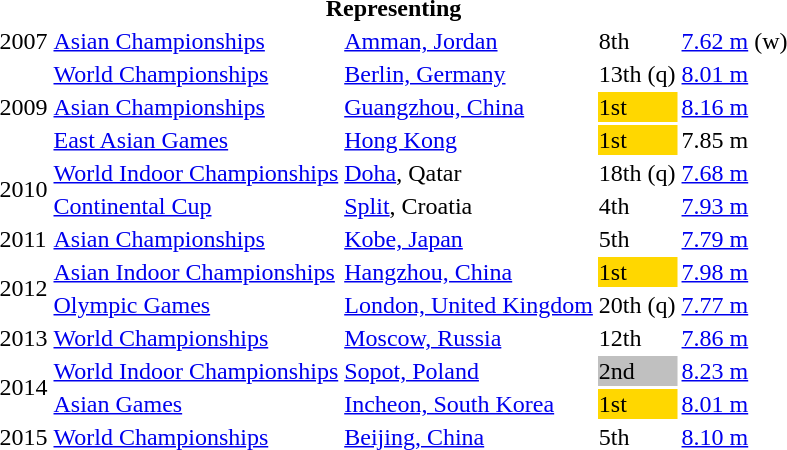<table>
<tr>
<th colspan="5">Representing </th>
</tr>
<tr>
<td>2007</td>
<td><a href='#'>Asian Championships</a></td>
<td><a href='#'>Amman, Jordan</a></td>
<td>8th</td>
<td><a href='#'>7.62 m</a> (w)</td>
</tr>
<tr>
<td rowspan=3>2009</td>
<td><a href='#'>World Championships</a></td>
<td><a href='#'>Berlin, Germany</a></td>
<td>13th (q)</td>
<td><a href='#'>8.01 m</a></td>
</tr>
<tr>
<td><a href='#'>Asian Championships</a></td>
<td><a href='#'>Guangzhou, China</a></td>
<td bgcolor=gold>1st</td>
<td><a href='#'>8.16 m</a></td>
</tr>
<tr>
<td><a href='#'>East Asian Games</a></td>
<td><a href='#'>Hong Kong</a></td>
<td bgcolor=gold>1st</td>
<td>7.85 m</td>
</tr>
<tr>
<td rowspan=2>2010</td>
<td><a href='#'>World Indoor Championships</a></td>
<td><a href='#'>Doha</a>, Qatar</td>
<td>18th (q)</td>
<td><a href='#'>7.68 m</a></td>
</tr>
<tr>
<td><a href='#'>Continental Cup</a></td>
<td><a href='#'>Split</a>, Croatia</td>
<td>4th</td>
<td><a href='#'>7.93 m</a></td>
</tr>
<tr>
<td>2011</td>
<td><a href='#'>Asian Championships</a></td>
<td><a href='#'>Kobe, Japan</a></td>
<td>5th</td>
<td><a href='#'>7.79 m</a></td>
</tr>
<tr>
<td rowspan=2>2012</td>
<td><a href='#'>Asian Indoor Championships</a></td>
<td><a href='#'>Hangzhou, China</a></td>
<td bgcolor=gold>1st</td>
<td><a href='#'>7.98 m</a></td>
</tr>
<tr>
<td><a href='#'>Olympic Games</a></td>
<td><a href='#'>London, United Kingdom</a></td>
<td>20th (q)</td>
<td><a href='#'>7.77 m</a></td>
</tr>
<tr>
<td>2013</td>
<td><a href='#'>World Championships</a></td>
<td><a href='#'>Moscow, Russia</a></td>
<td>12th</td>
<td><a href='#'>7.86 m</a></td>
</tr>
<tr>
<td rowspan=2>2014</td>
<td><a href='#'>World Indoor Championships</a></td>
<td><a href='#'>Sopot, Poland</a></td>
<td bgcolor=silver>2nd</td>
<td><a href='#'>8.23 m</a></td>
</tr>
<tr>
<td><a href='#'>Asian Games</a></td>
<td><a href='#'>Incheon, South Korea</a></td>
<td bgcolor=gold>1st</td>
<td><a href='#'>8.01 m</a></td>
</tr>
<tr>
<td>2015</td>
<td><a href='#'>World Championships</a></td>
<td><a href='#'>Beijing, China</a></td>
<td>5th</td>
<td><a href='#'>8.10 m</a></td>
</tr>
</table>
